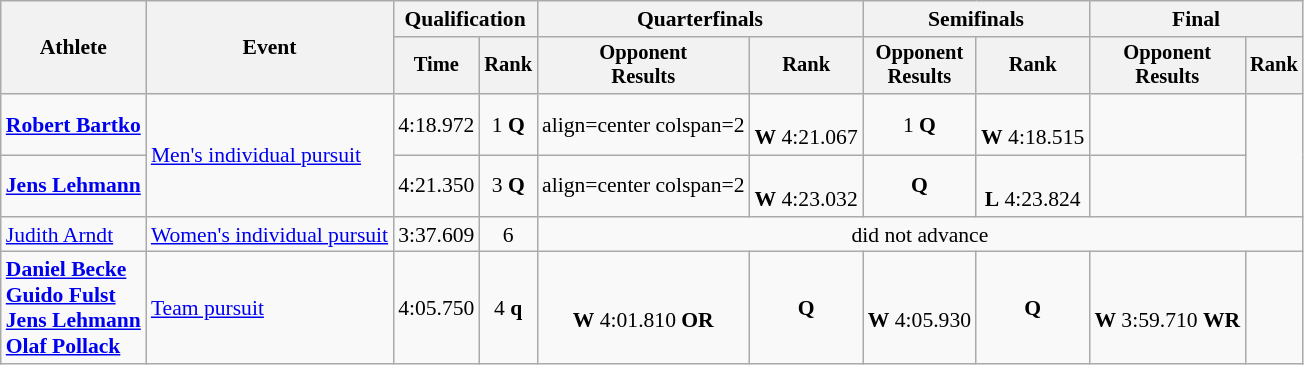<table class=wikitable style="font-size:90%">
<tr>
<th rowspan="2">Athlete</th>
<th rowspan="2">Event</th>
<th colspan="2">Qualification</th>
<th colspan="2">Quarterfinals</th>
<th colspan="2">Semifinals</th>
<th colspan="2">Final</th>
</tr>
<tr style="font-size:95%">
<th>Time</th>
<th>Rank</th>
<th>Opponent<br>Results</th>
<th>Rank</th>
<th>Opponent<br>Results</th>
<th>Rank</th>
<th>Opponent<br>Results</th>
<th>Rank</th>
</tr>
<tr>
<td align=left><strong><a href='#'>Robert Bartko</a></strong></td>
<td align=left rowspan=2><a href='#'>Men's individual pursuit</a></td>
<td align=center>4:18.972</td>
<td align=center>1 <strong>Q</strong></td>
<td>align=center colspan=2 </td>
<td align=center><br><strong>W</strong> 4:21.067</td>
<td align=center>1 <strong>Q</strong></td>
<td align=center><br><strong>W</strong> 4:18.515</td>
<td align=center></td>
</tr>
<tr>
<td align=left><strong><a href='#'>Jens Lehmann</a></strong></td>
<td align=center>4:21.350</td>
<td align=center>3 <strong>Q</strong></td>
<td>align=center colspan=2 </td>
<td align=center><br><strong>W</strong> 4:23.032</td>
<td align=center><strong>Q</strong></td>
<td align=center><br><strong>L</strong> 4:23.824</td>
<td align=center></td>
</tr>
<tr>
<td align=left><a href='#'>Judith Arndt</a></td>
<td align=left><a href='#'>Women's individual pursuit</a></td>
<td align=center>3:37.609</td>
<td align=center>6</td>
<td align=center colspan=6>did not advance</td>
</tr>
<tr>
<td align=left><strong><a href='#'>Daniel Becke</a></strong><br> <strong><a href='#'>Guido Fulst</a></strong><br> <strong><a href='#'>Jens Lehmann</a></strong><br> <strong><a href='#'>Olaf Pollack</a></strong></td>
<td align=left><a href='#'>Team pursuit</a></td>
<td align=center>4:05.750</td>
<td align=center>4 <strong>q</strong></td>
<td align=center><br><strong>W</strong> 4:01.810 <strong>OR</strong></td>
<td align=center><strong>Q</strong></td>
<td align=center><br><strong>W</strong> 4:05.930</td>
<td align=center><strong>Q</strong></td>
<td align=center><br><strong>W</strong> 3:59.710 <strong>WR</strong></td>
<td align=center></td>
</tr>
</table>
